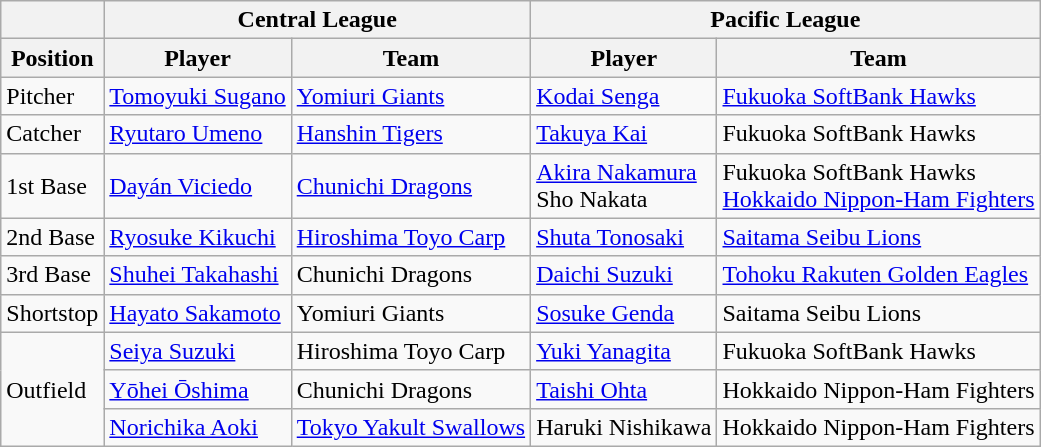<table class="wikitable">
<tr>
<th></th>
<th colspan="2">Central League</th>
<th colspan="2">Pacific League</th>
</tr>
<tr>
<th>Position</th>
<th>Player</th>
<th>Team</th>
<th>Player</th>
<th>Team</th>
</tr>
<tr>
<td scope="row">Pitcher</td>
<td><a href='#'>Tomoyuki Sugano</a></td>
<td><a href='#'>Yomiuri Giants</a></td>
<td><a href='#'>Kodai Senga</a></td>
<td><a href='#'>Fukuoka SoftBank Hawks</a></td>
</tr>
<tr>
<td scope="row">Catcher</td>
<td><a href='#'>Ryutaro Umeno</a></td>
<td><a href='#'>Hanshin Tigers</a></td>
<td><a href='#'>Takuya Kai</a></td>
<td>Fukuoka SoftBank Hawks</td>
</tr>
<tr>
<td scope="row">1st Base</td>
<td><a href='#'>Dayán Viciedo</a></td>
<td><a href='#'>Chunichi Dragons</a></td>
<td><a href='#'>Akira Nakamura</a><br>Sho Nakata</td>
<td>Fukuoka SoftBank Hawks<br><a href='#'>Hokkaido Nippon-Ham Fighters</a></td>
</tr>
<tr>
<td scope="row">2nd Base</td>
<td><a href='#'>Ryosuke Kikuchi</a></td>
<td><a href='#'>Hiroshima Toyo Carp</a></td>
<td><a href='#'>Shuta Tonosaki</a></td>
<td><a href='#'>Saitama Seibu Lions</a></td>
</tr>
<tr>
<td scope="row">3rd Base</td>
<td><a href='#'>Shuhei Takahashi</a></td>
<td>Chunichi Dragons</td>
<td><a href='#'>Daichi Suzuki</a></td>
<td><a href='#'>Tohoku Rakuten Golden Eagles</a></td>
</tr>
<tr>
<td scope="row">Shortstop</td>
<td><a href='#'>Hayato Sakamoto</a></td>
<td>Yomiuri Giants</td>
<td><a href='#'>Sosuke Genda</a></td>
<td>Saitama Seibu Lions</td>
</tr>
<tr>
<td scope="row" rowspan="3">Outfield</td>
<td><a href='#'>Seiya Suzuki</a></td>
<td>Hiroshima Toyo Carp</td>
<td><a href='#'>Yuki Yanagita</a></td>
<td>Fukuoka SoftBank Hawks</td>
</tr>
<tr>
<td><a href='#'>Yōhei Ōshima</a></td>
<td>Chunichi Dragons</td>
<td><a href='#'>Taishi Ohta</a></td>
<td>Hokkaido Nippon-Ham Fighters</td>
</tr>
<tr>
<td><a href='#'>Norichika Aoki</a></td>
<td><a href='#'>Tokyo Yakult Swallows</a></td>
<td>Haruki Nishikawa</td>
<td>Hokkaido Nippon-Ham Fighters</td>
</tr>
</table>
